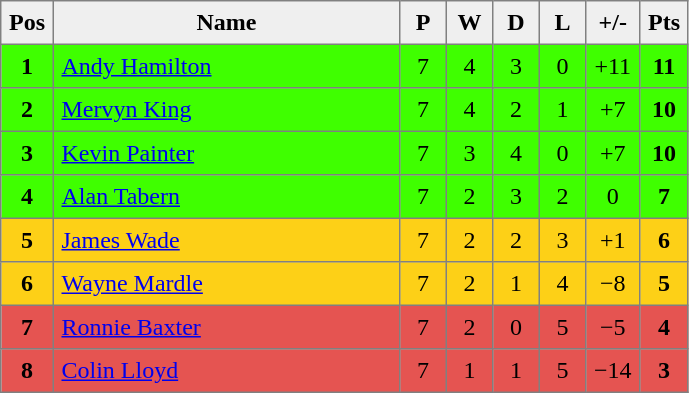<table style=border-collapse:collapse border=1 cellspacing=0 cellpadding=5>
<tr align=center bgcolor=#efefef>
<th width=20>Pos</th>
<th width=220>Name</th>
<th width=20>P</th>
<th width=20>W</th>
<th width=20>D</th>
<th width=20>L</th>
<th width=20>+/-</th>
<th width=20>Pts</th>
</tr>
<tr align=center bgcolor="#3FFF00">
<td><strong>1</strong></td>
<td align="left"> <a href='#'>Andy Hamilton</a></td>
<td>7</td>
<td>4</td>
<td>3</td>
<td>0</td>
<td>+11</td>
<td><strong>11</strong></td>
</tr>
<tr align=center bgcolor="#3FFF00">
<td><strong>2</strong></td>
<td align="left"> <a href='#'>Mervyn King</a></td>
<td>7</td>
<td>4</td>
<td>2</td>
<td>1</td>
<td>+7</td>
<td><strong>10</strong></td>
</tr>
<tr align=center bgcolor="#3FFF00">
<td><strong>3</strong></td>
<td align="left"> <a href='#'>Kevin Painter</a></td>
<td>7</td>
<td>3</td>
<td>4</td>
<td>0</td>
<td>+7</td>
<td><strong>10</strong></td>
</tr>
<tr align=center bgcolor="#3FFF00">
<td><strong>4</strong></td>
<td align="left"> <a href='#'>Alan Tabern</a></td>
<td>7</td>
<td>2</td>
<td>3</td>
<td>2</td>
<td>0</td>
<td><strong>7</strong></td>
</tr>
<tr align=center bgcolor="#FDD017">
<td><strong>5</strong></td>
<td align="left"> <a href='#'>James Wade</a></td>
<td>7</td>
<td>2</td>
<td>2</td>
<td>3</td>
<td>+1</td>
<td><strong>6</strong></td>
</tr>
<tr align=center bgcolor="#FDD017">
<td><strong>6</strong></td>
<td align="left"> <a href='#'>Wayne Mardle</a></td>
<td>7</td>
<td>2</td>
<td>1</td>
<td>4</td>
<td>−8</td>
<td><strong>5</strong></td>
</tr>
<tr align=center bgcolor="#E55451">
<td><strong>7</strong></td>
<td align="left"> <a href='#'>Ronnie Baxter</a></td>
<td>7</td>
<td>2</td>
<td>0</td>
<td>5</td>
<td>−5</td>
<td><strong>4</strong></td>
</tr>
<tr align=center bgcolor="#E55451">
<td><strong>8</strong></td>
<td align="left"> <a href='#'>Colin Lloyd</a></td>
<td>7</td>
<td>1</td>
<td>1</td>
<td>5</td>
<td>−14</td>
<td><strong>3</strong></td>
</tr>
</table>
